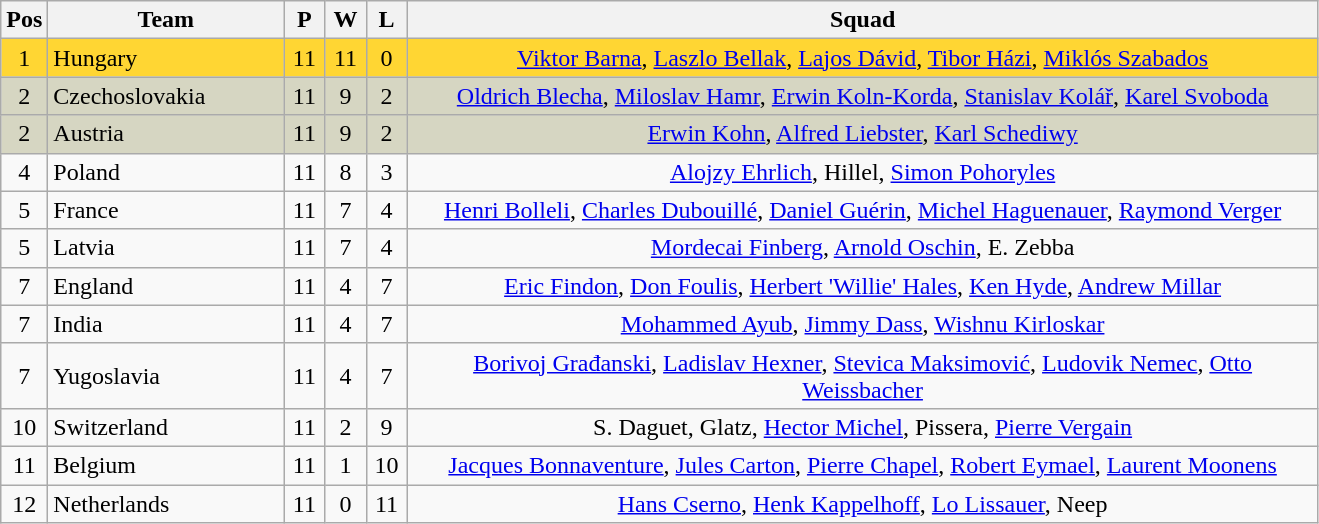<table class="wikitable" style="font-size: 100%">
<tr>
<th width=15>Pos</th>
<th width=150>Team</th>
<th width=20>P</th>
<th width=20>W</th>
<th width=20>L</th>
<th width=600>Squad</th>
</tr>
<tr align=center style="background: #FFD633;">
<td>1</td>
<td align="left"> Hungary</td>
<td>11</td>
<td>11</td>
<td>0</td>
<td><a href='#'>Viktor Barna</a>, <a href='#'>Laszlo Bellak</a>, <a href='#'>Lajos Dávid</a>, <a href='#'>Tibor Házi</a>, <a href='#'>Miklós Szabados</a></td>
</tr>
<tr align=center style="background: #D6D6C2;">
<td>2</td>
<td align="left"> Czechoslovakia</td>
<td>11</td>
<td>9</td>
<td>2</td>
<td><a href='#'>Oldrich Blecha</a>, <a href='#'>Miloslav Hamr</a>, <a href='#'>Erwin Koln-Korda</a>, <a href='#'>Stanislav Kolář</a>, <a href='#'>Karel Svoboda</a></td>
</tr>
<tr align=center style="background: #D6D6C2;">
<td>2</td>
<td align="left"> Austria</td>
<td>11</td>
<td>9</td>
<td>2</td>
<td><a href='#'>Erwin Kohn</a>, <a href='#'>Alfred Liebster</a>, <a href='#'>Karl Schediwy</a></td>
</tr>
<tr align=center>
<td>4</td>
<td align="left"> Poland</td>
<td>11</td>
<td>8</td>
<td>3</td>
<td><a href='#'>Alojzy Ehrlich</a>, Hillel, <a href='#'>Simon Pohoryles</a></td>
</tr>
<tr align=center>
<td>5</td>
<td align="left"> France</td>
<td>11</td>
<td>7</td>
<td>4</td>
<td><a href='#'>Henri Bolleli</a>, <a href='#'>Charles Dubouillé</a>, <a href='#'>Daniel Guérin</a>, <a href='#'>Michel Haguenauer</a>, <a href='#'>Raymond Verger</a></td>
</tr>
<tr align=center>
<td>5</td>
<td align="left"> Latvia</td>
<td>11</td>
<td>7</td>
<td>4</td>
<td><a href='#'>Mordecai Finberg</a>, <a href='#'>Arnold Oschin</a>, E. Zebba</td>
</tr>
<tr align=center>
<td>7</td>
<td align="left"> England</td>
<td>11</td>
<td>4</td>
<td>7</td>
<td><a href='#'>Eric Findon</a>, <a href='#'>Don Foulis</a>, <a href='#'>Herbert 'Willie' Hales</a>, <a href='#'>Ken Hyde</a>, <a href='#'>Andrew Millar</a></td>
</tr>
<tr align=center>
<td>7</td>
<td align="left"> India</td>
<td>11</td>
<td>4</td>
<td>7</td>
<td><a href='#'>Mohammed Ayub</a>, <a href='#'>Jimmy Dass</a>, <a href='#'>Wishnu Kirloskar</a></td>
</tr>
<tr align=center>
<td>7</td>
<td align="left"> Yugoslavia</td>
<td>11</td>
<td>4</td>
<td>7</td>
<td><a href='#'>Borivoj Građanski</a>, <a href='#'>Ladislav Hexner</a>, <a href='#'>Stevica Maksimović</a>, <a href='#'>Ludovik Nemec</a>, <a href='#'>Otto Weissbacher</a></td>
</tr>
<tr align=center>
<td>10</td>
<td align="left"> Switzerland</td>
<td>11</td>
<td>2</td>
<td>9</td>
<td>S. Daguet, Glatz, <a href='#'>Hector Michel</a>, Pissera, <a href='#'>Pierre Vergain</a></td>
</tr>
<tr align=center>
<td>11</td>
<td align="left"> Belgium</td>
<td>11</td>
<td>1</td>
<td>10</td>
<td><a href='#'>Jacques Bonnaventure</a>, <a href='#'>Jules Carton</a>, <a href='#'>Pierre Chapel</a>, <a href='#'>Robert Eymael</a>, <a href='#'>Laurent Moonens</a></td>
</tr>
<tr align=center>
<td>12</td>
<td align="left"> Netherlands</td>
<td>11</td>
<td>0</td>
<td>11</td>
<td><a href='#'>Hans Cserno</a>, <a href='#'>Henk Kappelhoff</a>, <a href='#'>Lo Lissauer</a>, Neep</td>
</tr>
</table>
